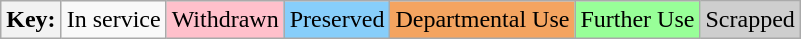<table class="wikitable">
<tr>
<th>Key:</th>
<td>In service</td>
<td bgcolor=#ffc0cb>Withdrawn</td>
<td bgcolor=#87cefa>Preserved</td>
<td bgcolor=#f4a460>Departmental Use</td>
<td bgcolor=#98ff98>Further Use</td>
<td bgcolor=#cecece>Scrapped</td>
</tr>
</table>
